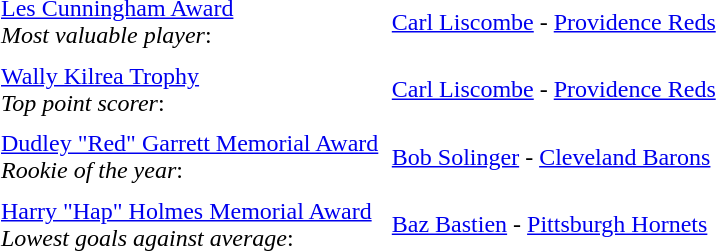<table cellpadding="3" cellspacing="3">
<tr>
<td><a href='#'>Les Cunningham Award</a><br><em>Most valuable player</em>:</td>
<td><a href='#'>Carl Liscombe</a> - <a href='#'>Providence Reds</a></td>
</tr>
<tr>
<td><a href='#'>Wally Kilrea Trophy</a><br><em>Top point scorer</em>:</td>
<td><a href='#'>Carl Liscombe</a> - <a href='#'>Providence Reds</a></td>
</tr>
<tr>
<td><a href='#'>Dudley "Red" Garrett Memorial Award</a><br><em>Rookie of the year</em>:</td>
<td><a href='#'>Bob Solinger</a> - <a href='#'>Cleveland Barons</a></td>
</tr>
<tr>
<td><a href='#'>Harry "Hap" Holmes Memorial Award</a><br><em>Lowest goals against average</em>:</td>
<td><a href='#'>Baz Bastien</a> - <a href='#'>Pittsburgh Hornets</a></td>
</tr>
</table>
